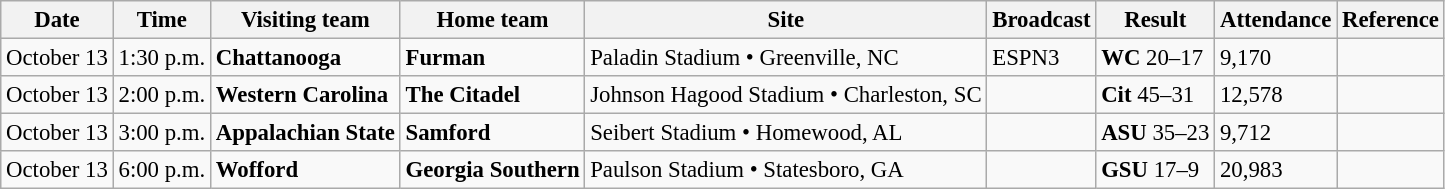<table class="wikitable" style="font-size:95%;">
<tr>
<th>Date</th>
<th>Time</th>
<th>Visiting team</th>
<th>Home team</th>
<th>Site</th>
<th>Broadcast</th>
<th>Result</th>
<th>Attendance</th>
<th class="unsortable">Reference</th>
</tr>
<tr>
<td>October 13</td>
<td>1:30 p.m.</td>
<td><strong>Chattanooga</strong></td>
<td><strong>Furman</strong></td>
<td>Paladin Stadium • Greenville, NC</td>
<td>ESPN3</td>
<td><strong>WC</strong> 20–17</td>
<td>9,170</td>
<td style="text-align:center;"></td>
</tr>
<tr>
<td>October 13</td>
<td>2:00 p.m.</td>
<td><strong>Western Carolina</strong></td>
<td><strong>The Citadel</strong></td>
<td>Johnson Hagood Stadium • Charleston, SC</td>
<td></td>
<td><strong>Cit</strong> 45–31</td>
<td>12,578</td>
<td style="text-align:center;"></td>
</tr>
<tr>
<td>October 13</td>
<td>3:00 p.m.</td>
<td><strong>Appalachian State</strong></td>
<td><strong>Samford</strong></td>
<td>Seibert Stadium • Homewood, AL</td>
<td></td>
<td><strong>ASU</strong> 35–23</td>
<td>9,712</td>
<td style="text-align:center;"></td>
</tr>
<tr>
<td>October 13</td>
<td>6:00 p.m.</td>
<td><strong>Wofford</strong></td>
<td><strong>Georgia Southern</strong></td>
<td>Paulson Stadium • Statesboro, GA</td>
<td></td>
<td><strong>GSU</strong> 17–9</td>
<td>20,983</td>
<td style="text-align:center;"></td>
</tr>
</table>
